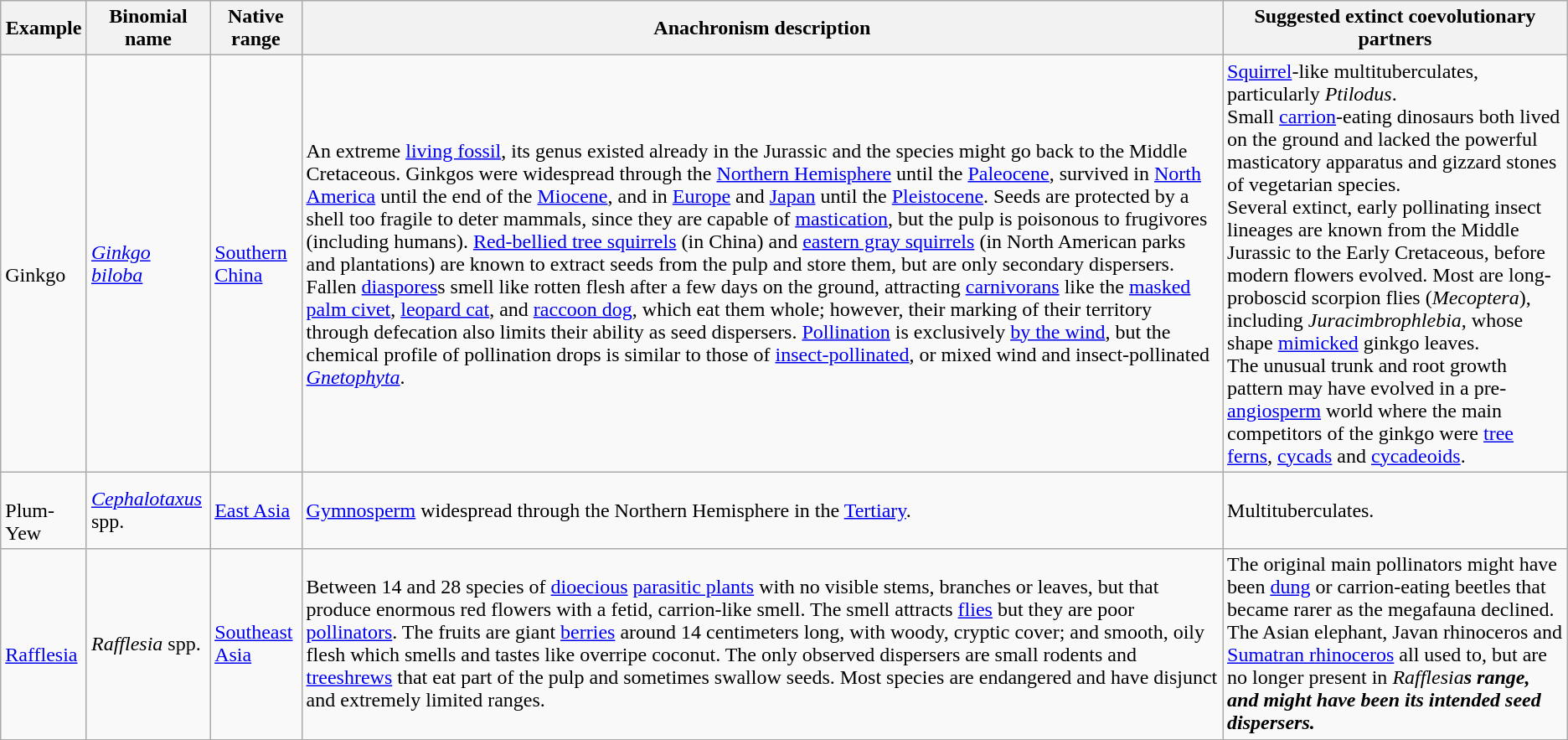<table class=wikitable>
<tr>
<th>Example</th>
<th>Binomial name</th>
<th>Native range</th>
<th>Anachronism description</th>
<th>Suggested extinct coevolutionary partners</th>
</tr>
<tr>
<td><br>Ginkgo</td>
<td><em><a href='#'>Ginkgo biloba</a></em></td>
<td><a href='#'>Southern China</a></td>
<td>An extreme <a href='#'>living fossil</a>, its genus existed already in the Jurassic and the species might go back to the Middle Cretaceous. Ginkgos were widespread through the <a href='#'>Northern Hemisphere</a> until the <a href='#'>Paleocene</a>, survived in <a href='#'>North America</a> until the end of the <a href='#'>Miocene</a>, and in <a href='#'>Europe</a> and <a href='#'>Japan</a> until the <a href='#'>Pleistocene</a>. Seeds are protected by a shell too fragile to deter mammals, since they are capable of <a href='#'>mastication</a>, but the pulp is poisonous to frugivores (including humans). <a href='#'>Red-bellied tree squirrels</a> (in China) and <a href='#'>eastern gray squirrels</a> (in North American parks and plantations) are known to extract seeds from the pulp and store them, but are only secondary dispersers. Fallen <a href='#'>diaspores</a>s smell like rotten flesh after a few days on the ground, attracting <a href='#'>carnivorans</a> like the <a href='#'>masked palm civet</a>, <a href='#'>leopard cat</a>, and <a href='#'>raccoon dog</a>, which eat them whole; however, their marking of their territory through defecation also limits their ability as seed dispersers. <a href='#'>Pollination</a> is exclusively <a href='#'>by the wind</a>, but the chemical profile of pollination drops is similar to those of <a href='#'>insect-pollinated</a>, or mixed wind and insect-pollinated <em><a href='#'>Gnetophyta</a></em>.</td>
<td><a href='#'>Squirrel</a>-like multituberculates, particularly <em>Ptilodus</em>.<br>Small <a href='#'>carrion</a>-eating dinosaurs both lived on the ground and lacked the powerful masticatory apparatus and gizzard stones of vegetarian species.<br>Several extinct, early pollinating insect lineages are known from the Middle Jurassic to the Early Cretaceous, before modern flowers evolved. Most are long-proboscid scorpion flies (<em>Mecoptera</em>), including <em>Juracimbrophlebia</em>, whose shape <a href='#'>mimicked</a> ginkgo leaves.<br>The unusual trunk and root growth pattern may have evolved in a pre-<a href='#'>angiosperm</a> world where the main competitors of the ginkgo were <a href='#'>tree ferns</a>, <a href='#'>cycads</a> and <a href='#'>cycadeoids</a>.</td>
</tr>
<tr>
<td><br>Plum-Yew</td>
<td><em><a href='#'>Cephalotaxus</a></em> spp.</td>
<td><a href='#'>East Asia</a></td>
<td><a href='#'>Gymnosperm</a> widespread through the Northern Hemisphere in the <a href='#'>Tertiary</a>.</td>
<td>Multituberculates.</td>
</tr>
<tr>
<td><br><a href='#'>Rafflesia</a></td>
<td><em>Rafflesia</em> spp.</td>
<td><a href='#'>Southeast Asia</a></td>
<td>Between 14 and 28 species of <a href='#'>dioecious</a> <a href='#'>parasitic plants</a> with no visible stems, branches or leaves, but that produce enormous red flowers with a fetid, carrion-like smell. The smell attracts <a href='#'>flies</a> but they are poor <a href='#'>pollinators</a>. The fruits are giant <a href='#'>berries</a> around 14 centimeters long, with woody, cryptic cover; and smooth, oily flesh which smells and tastes like overripe coconut. The only observed dispersers are small rodents and <a href='#'>treeshrews</a> that eat part of the pulp and sometimes swallow seeds. Most species are endangered and have disjunct and extremely limited ranges.</td>
<td>The original main pollinators might have been <a href='#'>dung</a> or carrion-eating beetles that became rarer as the megafauna declined.<br>The Asian elephant, Javan rhinoceros and <a href='#'>Sumatran rhinoceros</a> all used to, but are no longer present in <em>Rafflesia<strong>s range, and might have been its intended seed dispersers.</td>
</tr>
</table>
